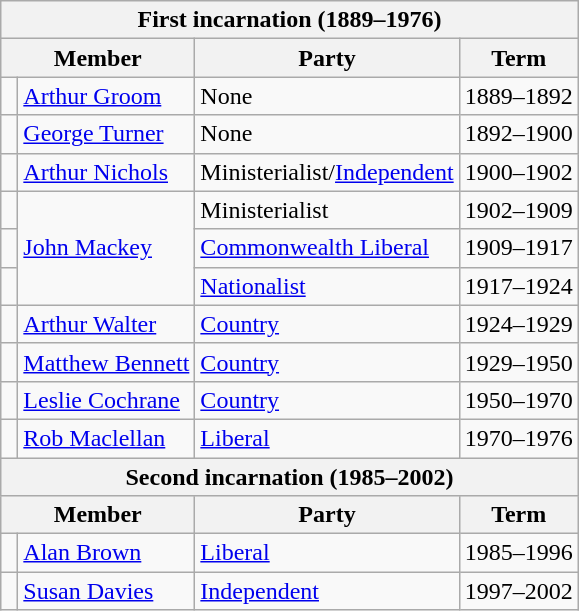<table class="wikitable">
<tr>
<th colspan="4">First incarnation (1889–1976)</th>
</tr>
<tr>
<th colspan="2">Member</th>
<th>Party</th>
<th>Term</th>
</tr>
<tr>
<td> </td>
<td><a href='#'>Arthur Groom</a></td>
<td>None</td>
<td>1889–1892</td>
</tr>
<tr>
<td> </td>
<td><a href='#'>George Turner</a></td>
<td>None</td>
<td>1892–1900</td>
</tr>
<tr>
<td> </td>
<td><a href='#'>Arthur Nichols</a></td>
<td>Ministerialist/<a href='#'>Independent</a></td>
<td>1900–1902</td>
</tr>
<tr>
<td> </td>
<td rowspan="3"><a href='#'>John Mackey</a></td>
<td>Ministerialist</td>
<td>1902–1909</td>
</tr>
<tr>
<td> </td>
<td><a href='#'>Commonwealth Liberal</a></td>
<td>1909–1917</td>
</tr>
<tr>
<td> </td>
<td><a href='#'>Nationalist</a></td>
<td>1917–1924</td>
</tr>
<tr>
<td> </td>
<td><a href='#'>Arthur Walter</a></td>
<td><a href='#'>Country</a></td>
<td>1924–1929</td>
</tr>
<tr>
<td> </td>
<td><a href='#'>Matthew Bennett</a></td>
<td><a href='#'>Country</a></td>
<td>1929–1950</td>
</tr>
<tr>
<td> </td>
<td><a href='#'>Leslie Cochrane</a></td>
<td><a href='#'>Country</a></td>
<td>1950–1970</td>
</tr>
<tr>
<td> </td>
<td><a href='#'>Rob Maclellan</a></td>
<td><a href='#'>Liberal</a></td>
<td>1970–1976</td>
</tr>
<tr>
<th colspan="4">Second incarnation (1985–2002)</th>
</tr>
<tr>
<th colspan="2">Member</th>
<th>Party</th>
<th>Term</th>
</tr>
<tr>
<td> </td>
<td><a href='#'>Alan Brown</a></td>
<td><a href='#'>Liberal</a></td>
<td>1985–1996</td>
</tr>
<tr>
<td> </td>
<td><a href='#'>Susan Davies</a></td>
<td><a href='#'>Independent</a></td>
<td>1997–2002</td>
</tr>
</table>
